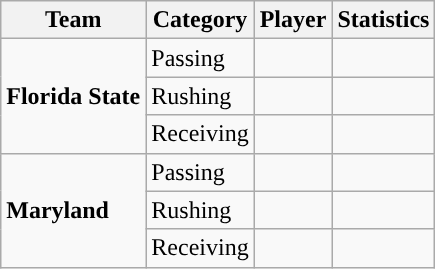<table class="wikitable" style="float: left;">
<tr>
<th>Team</th>
<th>Category</th>
<th>Player</th>
<th>Statistics</th>
</tr>
<tr>
<td rowspan=3><strong>Florida State</strong></td>
<td>Passing</td>
<td></td>
<td></td>
</tr>
<tr>
<td>Rushing</td>
<td></td>
<td></td>
</tr>
<tr>
<td>Receiving</td>
<td></td>
<td></td>
</tr>
<tr>
<td rowspan=3><strong>Maryland</strong></td>
<td>Passing</td>
<td></td>
<td></td>
</tr>
<tr>
<td>Rushing</td>
<td></td>
<td></td>
</tr>
<tr>
<td>Receiving</td>
<td></td>
<td></td>
</tr>
</table>
